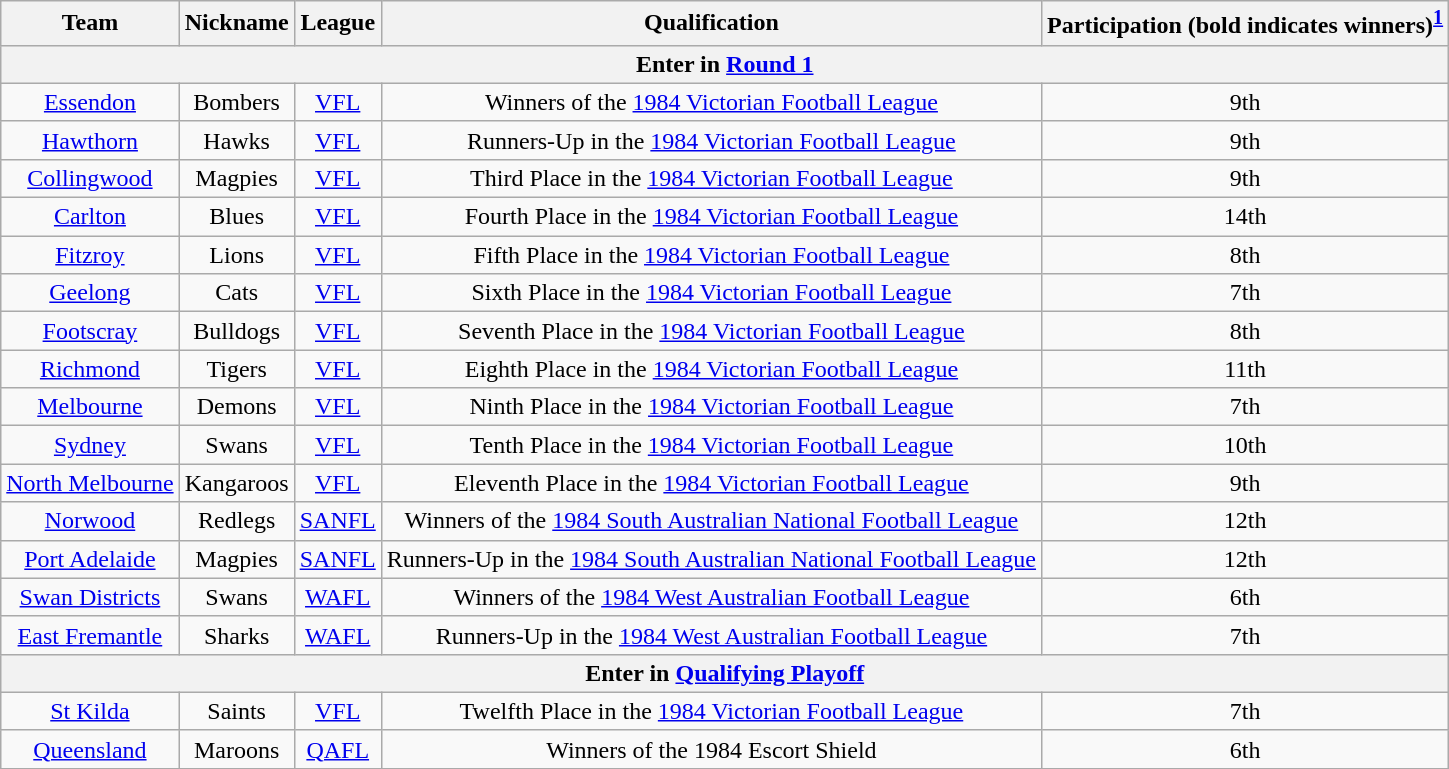<table class="wikitable" style="text-align:center">
<tr>
<th>Team</th>
<th>Nickname</th>
<th>League</th>
<th>Qualification</th>
<th>Participation (bold indicates winners)<sup><strong><a href='#'>1</a></strong></sup></th>
</tr>
<tr>
<th colspan=5>Enter in <a href='#'>Round 1</a></th>
</tr>
<tr>
<td><a href='#'>Essendon</a></td>
<td>Bombers</td>
<td><a href='#'>VFL</a></td>
<td>Winners of the <a href='#'>1984 Victorian Football League</a></td>
<td>9th </td>
</tr>
<tr>
<td><a href='#'>Hawthorn</a></td>
<td>Hawks</td>
<td><a href='#'>VFL</a></td>
<td>Runners-Up in the <a href='#'>1984 Victorian Football League</a></td>
<td>9th </td>
</tr>
<tr>
<td><a href='#'>Collingwood</a></td>
<td>Magpies</td>
<td><a href='#'>VFL</a></td>
<td>Third Place in the <a href='#'>1984 Victorian Football League</a></td>
<td>9th </td>
</tr>
<tr>
<td><a href='#'>Carlton</a></td>
<td>Blues</td>
<td><a href='#'>VFL</a></td>
<td>Fourth Place in the <a href='#'>1984 Victorian Football League</a></td>
<td>14th </td>
</tr>
<tr>
<td><a href='#'>Fitzroy</a></td>
<td>Lions</td>
<td><a href='#'>VFL</a></td>
<td>Fifth Place in the <a href='#'>1984 Victorian Football League</a></td>
<td>8th </td>
</tr>
<tr>
<td><a href='#'>Geelong</a></td>
<td>Cats</td>
<td><a href='#'>VFL</a></td>
<td>Sixth Place in the <a href='#'>1984 Victorian Football League</a></td>
<td>7th </td>
</tr>
<tr>
<td><a href='#'>Footscray</a></td>
<td>Bulldogs</td>
<td><a href='#'>VFL</a></td>
<td>Seventh Place in the <a href='#'>1984 Victorian Football League</a></td>
<td>8th </td>
</tr>
<tr>
<td><a href='#'>Richmond</a></td>
<td>Tigers</td>
<td><a href='#'>VFL</a></td>
<td>Eighth Place in the <a href='#'>1984 Victorian Football League</a></td>
<td>11th </td>
</tr>
<tr>
<td><a href='#'>Melbourne</a></td>
<td>Demons</td>
<td><a href='#'>VFL</a></td>
<td>Ninth Place in the <a href='#'>1984 Victorian Football League</a></td>
<td>7th </td>
</tr>
<tr>
<td><a href='#'>Sydney</a></td>
<td>Swans</td>
<td><a href='#'>VFL</a></td>
<td>Tenth Place in the <a href='#'>1984 Victorian Football League</a></td>
<td>10th </td>
</tr>
<tr>
<td><a href='#'>North Melbourne</a></td>
<td>Kangaroos</td>
<td><a href='#'>VFL</a></td>
<td>Eleventh Place in the <a href='#'>1984 Victorian Football League</a></td>
<td>9th </td>
</tr>
<tr>
<td><a href='#'>Norwood</a></td>
<td>Redlegs</td>
<td><a href='#'>SANFL</a></td>
<td>Winners of the <a href='#'>1984 South Australian National Football League</a></td>
<td>12th </td>
</tr>
<tr>
<td><a href='#'>Port Adelaide</a></td>
<td>Magpies</td>
<td><a href='#'>SANFL</a></td>
<td>Runners-Up in the <a href='#'>1984 South Australian National Football League</a></td>
<td>12th </td>
</tr>
<tr>
<td><a href='#'>Swan Districts</a></td>
<td>Swans</td>
<td><a href='#'>WAFL</a></td>
<td>Winners of the <a href='#'>1984 West Australian Football League</a></td>
<td>6th </td>
</tr>
<tr>
<td><a href='#'>East Fremantle</a></td>
<td>Sharks</td>
<td><a href='#'>WAFL</a></td>
<td>Runners-Up in the <a href='#'>1984 West Australian Football League</a></td>
<td>7th </td>
</tr>
<tr>
<th colspan=5>Enter in <a href='#'>Qualifying Playoff</a></th>
</tr>
<tr>
<td><a href='#'>St Kilda</a></td>
<td>Saints</td>
<td><a href='#'>VFL</a></td>
<td>Twelfth Place in the <a href='#'>1984 Victorian Football League</a></td>
<td>7th </td>
</tr>
<tr>
<td><a href='#'>Queensland</a></td>
<td>Maroons</td>
<td><a href='#'>QAFL</a></td>
<td>Winners of the 1984 Escort Shield</td>
<td>6th </td>
</tr>
<tr>
</tr>
</table>
